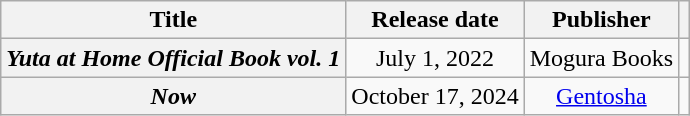<table class="wikitable plainrowheaders" style="text-align:center">
<tr>
<th scope="col">Title</th>
<th scope="col">Release date</th>
<th scope="col">Publisher</th>
<th scope="col"></th>
</tr>
<tr>
<th scope="row"><em>Yuta at Home Official Book vol. 1</em></th>
<td>July 1, 2022</td>
<td>Mogura Books</td>
<td></td>
</tr>
<tr>
<th scope="row"><em>Now</em></th>
<td>October 17, 2024</td>
<td><a href='#'>Gentosha</a></td>
<td></td>
</tr>
</table>
